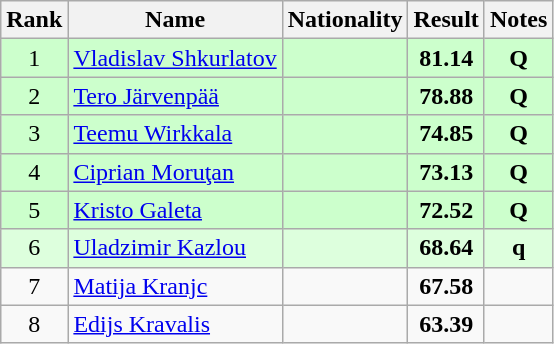<table class="wikitable sortable" style="text-align:center">
<tr>
<th>Rank</th>
<th>Name</th>
<th>Nationality</th>
<th>Result</th>
<th>Notes</th>
</tr>
<tr bgcolor=ccffcc>
<td>1</td>
<td align=left><a href='#'>Vladislav Shkurlatov</a></td>
<td align=left></td>
<td><strong>81.14</strong></td>
<td><strong>Q</strong></td>
</tr>
<tr bgcolor=ccffcc>
<td>2</td>
<td align=left><a href='#'>Tero Järvenpää</a></td>
<td align=left></td>
<td><strong>78.88</strong></td>
<td><strong>Q</strong></td>
</tr>
<tr bgcolor=ccffcc>
<td>3</td>
<td align=left><a href='#'>Teemu Wirkkala</a></td>
<td align=left></td>
<td><strong>74.85</strong></td>
<td><strong>Q</strong></td>
</tr>
<tr bgcolor=ccffcc>
<td>4</td>
<td align=left><a href='#'>Ciprian Moruţan</a></td>
<td align=left></td>
<td><strong>73.13</strong></td>
<td><strong>Q</strong></td>
</tr>
<tr bgcolor=ccffcc>
<td>5</td>
<td align=left><a href='#'>Kristo Galeta</a></td>
<td align=left></td>
<td><strong>72.52</strong></td>
<td><strong>Q</strong></td>
</tr>
<tr bgcolor=ddffdd>
<td>6</td>
<td align=left><a href='#'>Uladzimir Kazlou</a></td>
<td align=left></td>
<td><strong>68.64</strong></td>
<td><strong>q</strong></td>
</tr>
<tr>
<td>7</td>
<td align=left><a href='#'>Matija Kranjc</a></td>
<td align=left></td>
<td><strong>67.58</strong></td>
<td></td>
</tr>
<tr>
<td>8</td>
<td align=left><a href='#'>Edijs Kravalis</a></td>
<td align=left></td>
<td><strong>63.39</strong></td>
<td></td>
</tr>
</table>
